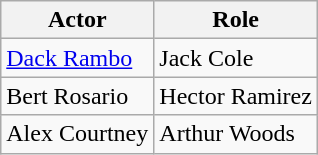<table class="wikitable">
<tr>
<th>Actor</th>
<th>Role</th>
</tr>
<tr>
<td><a href='#'>Dack Rambo</a></td>
<td>Jack Cole</td>
</tr>
<tr>
<td>Bert Rosario</td>
<td>Hector Ramirez</td>
</tr>
<tr>
<td>Alex Courtney</td>
<td>Arthur Woods</td>
</tr>
</table>
